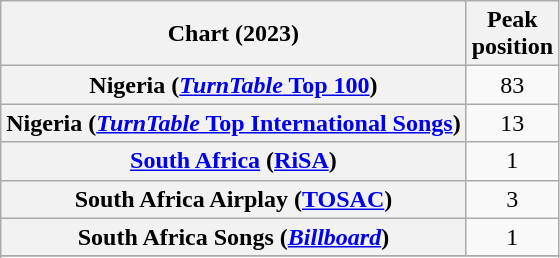<table class="wikitable sortable plainrowheaders" style="text-align:center">
<tr>
<th scope="col">Chart (2023)</th>
<th scope="col">Peak<br>position</th>
</tr>
<tr>
<th scope="row">Nigeria (<a href='#'><em>TurnTable</em> Top 100</a>)</th>
<td>83</td>
</tr>
<tr>
<th scope="row">Nigeria (<a href='#'><em>TurnTable</em> Top International Songs</a>)</th>
<td>13</td>
</tr>
<tr>
<th scope="row"><a href='#'>South Africa</a> (<a href='#'>RiSA</a>)</th>
<td>1</td>
</tr>
<tr>
<th scope="row">South Africa Airplay (<a href='#'>TOSAC</a>)</th>
<td>3</td>
</tr>
<tr>
<th scope="row">South Africa Songs (<em><a href='#'>Billboard</a></em>)</th>
<td>1</td>
</tr>
<tr>
</tr>
<tr>
</tr>
</table>
